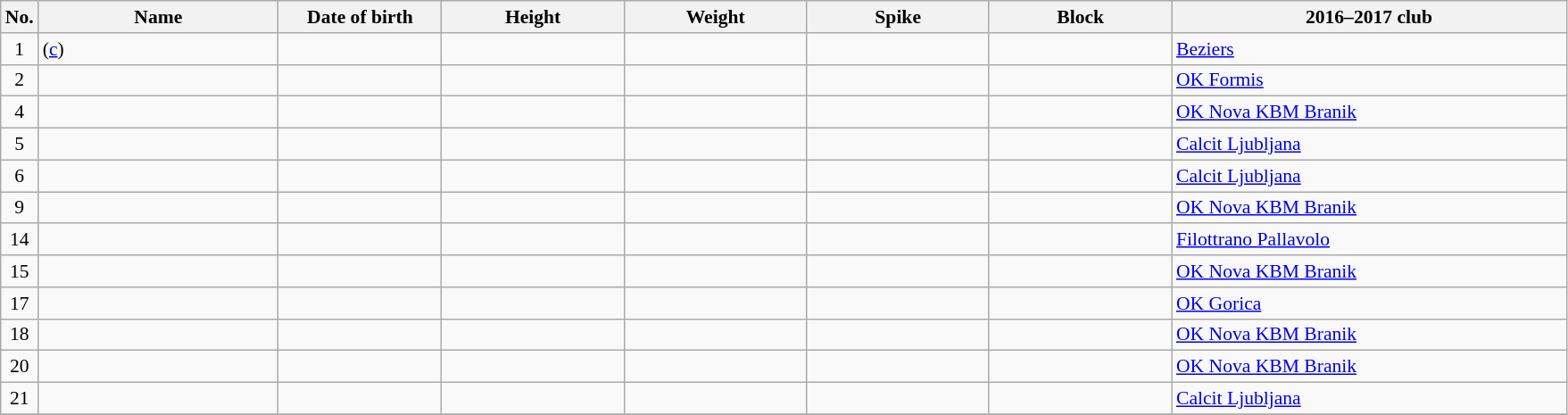<table class="wikitable sortable" style="font-size:90%; text-align:center;">
<tr>
<th>No.</th>
<th style="width:12em">Name</th>
<th style="width:8em">Date of birth</th>
<th style="width:9em">Height</th>
<th style="width:9em">Weight</th>
<th style="width:9em">Spike</th>
<th style="width:9em">Block</th>
<th style="width:20em">2016–2017 club</th>
</tr>
<tr>
<td>1</td>
<td align=left> (<a href='#'>c</a>)</td>
<td align=right></td>
<td></td>
<td></td>
<td></td>
<td></td>
<td align=left> <a href='#'>Beziers</a></td>
</tr>
<tr>
<td>2</td>
<td align=left></td>
<td align=right></td>
<td></td>
<td></td>
<td></td>
<td></td>
<td align=left> <a href='#'>OK Formis</a></td>
</tr>
<tr>
<td>4</td>
<td align=left></td>
<td align=right></td>
<td></td>
<td></td>
<td></td>
<td></td>
<td align=left> <a href='#'>OK Nova KBM Branik</a></td>
</tr>
<tr>
<td>5</td>
<td align=left></td>
<td align=right></td>
<td></td>
<td></td>
<td></td>
<td></td>
<td align=left> <a href='#'>Calcit Ljubljana</a></td>
</tr>
<tr>
<td>6</td>
<td align=left></td>
<td align=right></td>
<td></td>
<td></td>
<td></td>
<td></td>
<td align=left> <a href='#'>Calcit Ljubljana</a></td>
</tr>
<tr>
<td>9</td>
<td align=left></td>
<td align=right></td>
<td></td>
<td></td>
<td></td>
<td></td>
<td align=left> <a href='#'>OK Nova KBM Branik</a></td>
</tr>
<tr>
<td>14</td>
<td align=left></td>
<td align=right></td>
<td></td>
<td></td>
<td></td>
<td></td>
<td align=left> <a href='#'>Filottrano Pallavolo</a></td>
</tr>
<tr>
<td>15</td>
<td align=left></td>
<td align=right></td>
<td></td>
<td></td>
<td></td>
<td></td>
<td align=left> <a href='#'>OK Nova KBM Branik</a></td>
</tr>
<tr>
<td>17</td>
<td align=left></td>
<td align=right></td>
<td></td>
<td></td>
<td></td>
<td></td>
<td align=left> <a href='#'>OK Gorica</a></td>
</tr>
<tr>
<td>18</td>
<td align=left></td>
<td align=right></td>
<td></td>
<td></td>
<td></td>
<td></td>
<td align=left> <a href='#'>OK Nova KBM Branik</a></td>
</tr>
<tr>
<td>20</td>
<td align=left></td>
<td align=right></td>
<td></td>
<td></td>
<td></td>
<td></td>
<td align=left> <a href='#'>OK Nova KBM Branik</a></td>
</tr>
<tr>
<td>21</td>
<td align=left></td>
<td align=right></td>
<td></td>
<td></td>
<td></td>
<td></td>
<td align=left> <a href='#'>Calcit Ljubljana</a></td>
</tr>
<tr>
</tr>
</table>
